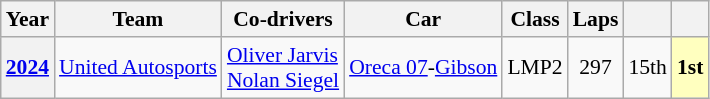<table class="wikitable" style="text-align:center; font-size:90%">
<tr>
<th>Year</th>
<th>Team</th>
<th>Co-drivers</th>
<th>Car</th>
<th>Class</th>
<th>Laps</th>
<th></th>
<th></th>
</tr>
<tr>
<th><a href='#'>2024</a></th>
<td align="left"> <a href='#'>United Autosports</a></td>
<td align="left"> <a href='#'>Oliver Jarvis</a><br> <a href='#'>Nolan Siegel</a></td>
<td align="left"><a href='#'>Oreca 07</a>-<a href='#'>Gibson</a></td>
<td>LMP2</td>
<td>297</td>
<td>15th</td>
<td style="background:#FFFFBF;"><strong>1st</strong></td>
</tr>
</table>
